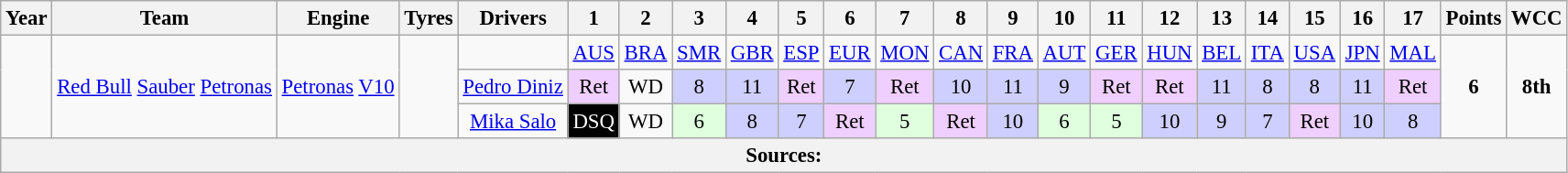<table class="wikitable" style="text-align:center; font-size:95%">
<tr>
<th>Year</th>
<th>Team</th>
<th>Engine</th>
<th>Tyres</th>
<th>Drivers</th>
<th>1</th>
<th>2</th>
<th>3</th>
<th>4</th>
<th>5</th>
<th>6</th>
<th>7</th>
<th>8</th>
<th>9</th>
<th>10</th>
<th>11</th>
<th>12</th>
<th>13</th>
<th>14</th>
<th>15</th>
<th>16</th>
<th>17</th>
<th>Points</th>
<th>WCC</th>
</tr>
<tr>
<td rowspan="3"></td>
<td rowspan="3"><a href='#'>Red Bull</a> <a href='#'>Sauber</a> <a href='#'>Petronas</a></td>
<td rowspan="3"><a href='#'>Petronas</a> <a href='#'>V10</a></td>
<td rowspan="3"></td>
<td></td>
<td><a href='#'>AUS</a></td>
<td><a href='#'>BRA</a></td>
<td><a href='#'>SMR</a></td>
<td><a href='#'>GBR</a></td>
<td><a href='#'>ESP</a></td>
<td><a href='#'>EUR</a></td>
<td><a href='#'>MON</a></td>
<td><a href='#'>CAN</a></td>
<td><a href='#'>FRA</a></td>
<td><a href='#'>AUT</a></td>
<td><a href='#'>GER</a></td>
<td><a href='#'>HUN</a></td>
<td><a href='#'>BEL</a></td>
<td><a href='#'>ITA</a></td>
<td><a href='#'>USA</a></td>
<td><a href='#'>JPN</a></td>
<td><a href='#'>MAL</a></td>
<td rowspan="3"><strong>6</strong></td>
<td rowspan="3"><strong>8th</strong></td>
</tr>
<tr>
<td> <a href='#'>Pedro Diniz</a></td>
<td style="background:#EFCFFF;">Ret</td>
<td>WD</td>
<td style="background:#CFCFFF;">8</td>
<td style="background:#CFCFFF;">11</td>
<td style="background:#EFCFFF;">Ret</td>
<td style="background:#CFCFFF;">7</td>
<td style="background:#EFCFFF;">Ret</td>
<td style="background:#CFCFFF;">10</td>
<td style="background:#CFCFFF;">11</td>
<td style="background:#CFCFFF;">9</td>
<td style="background:#EFCFFF;">Ret</td>
<td style="background:#EFCFFF;">Ret</td>
<td style="background:#CFCFFF;">11</td>
<td style="background:#CFCFFF;">8</td>
<td style="background:#CFCFFF;">8</td>
<td style="background:#CFCFFF;">11</td>
<td style="background:#EFCFFF;">Ret</td>
</tr>
<tr>
<td> <a href='#'>Mika Salo</a></td>
<td style="background:#000000; color:white">DSQ</td>
<td>WD</td>
<td style="background:#DFFFDF;">6</td>
<td style="background:#CFCFFF;">8</td>
<td style="background:#CFCFFF;">7</td>
<td style="background:#EFCFFF;">Ret</td>
<td style="background:#DFFFDF;">5</td>
<td style="background:#EFCFFF;">Ret</td>
<td style="background:#CFCFFF;">10</td>
<td style="background:#DFFFDF;">6</td>
<td style="background:#DFFFDF;">5</td>
<td style="background:#CFCFFF;">10</td>
<td style="background:#CFCFFF;">9</td>
<td style="background:#CFCFFF;">7</td>
<td style="background:#EFCFFF;">Ret</td>
<td style="background:#CFCFFF;">10</td>
<td style="background:#CFCFFF;">8</td>
</tr>
<tr>
<th colspan="24">Sources:</th>
</tr>
</table>
